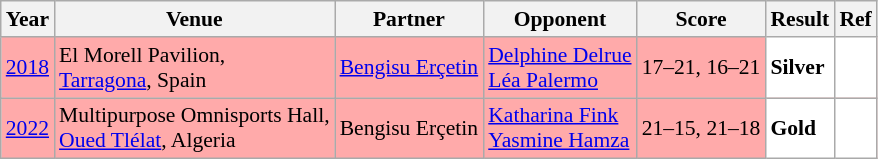<table class="sortable wikitable" style="font-size: 90%;">
<tr>
<th>Year</th>
<th>Venue</th>
<th>Partner</th>
<th>Opponent</th>
<th>Score</th>
<th>Result</th>
<th>Ref</th>
</tr>
<tr style="background:#FFAAAA">
<td align="center"><a href='#'>2018</a></td>
<td align="left">El Morell Pavilion,<br><a href='#'>Tarragona</a>, Spain</td>
<td align="left"> <a href='#'>Bengisu Erçetin</a></td>
<td align="left"> <a href='#'>Delphine Delrue</a><br> <a href='#'>Léa Palermo</a></td>
<td align="left">17–21, 16–21</td>
<td style="text-align:left; background:white"> <strong>Silver</strong></td>
<td style="text-align:center; background:white"></td>
</tr>
<tr style="background:#FFAAAA">
<td align="center"><a href='#'>2022</a></td>
<td align="left">Multipurpose Omnisports Hall,<br><a href='#'>Oued Tlélat</a>, Algeria</td>
<td align="left"> Bengisu Erçetin</td>
<td align="left"> <a href='#'>Katharina Fink</a><br> <a href='#'>Yasmine Hamza</a></td>
<td align="left">21–15, 21–18</td>
<td style="text-align:left; background:white"> <strong>Gold</strong></td>
<td style="text-align:center; background:white"></td>
</tr>
</table>
